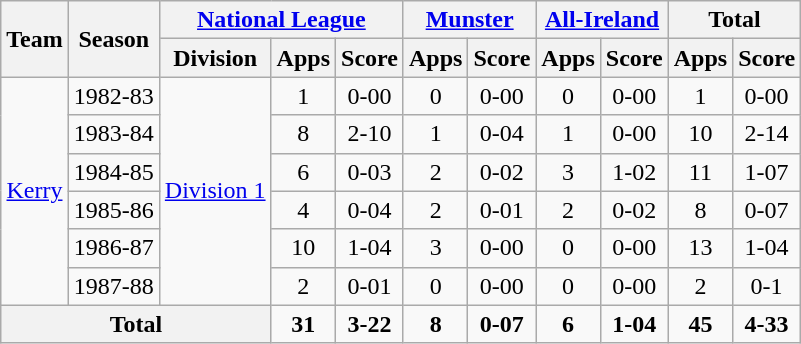<table class="wikitable" style="text-align:center">
<tr>
<th rowspan="2">Team</th>
<th rowspan="2">Season</th>
<th colspan="3"><a href='#'>National League</a></th>
<th colspan="2"><a href='#'>Munster</a></th>
<th colspan="2"><a href='#'>All-Ireland</a></th>
<th colspan="2">Total</th>
</tr>
<tr>
<th>Division</th>
<th>Apps</th>
<th>Score</th>
<th>Apps</th>
<th>Score</th>
<th>Apps</th>
<th>Score</th>
<th>Apps</th>
<th>Score</th>
</tr>
<tr>
<td rowspan="6"><a href='#'>Kerry</a></td>
<td>1982-83</td>
<td rowspan="6"><a href='#'>Division 1</a></td>
<td>1</td>
<td>0-00</td>
<td>0</td>
<td>0-00</td>
<td>0</td>
<td>0-00</td>
<td>1</td>
<td>0-00</td>
</tr>
<tr>
<td>1983-84</td>
<td>8</td>
<td>2-10</td>
<td>1</td>
<td>0-04</td>
<td>1</td>
<td>0-00</td>
<td>10</td>
<td>2-14</td>
</tr>
<tr>
<td>1984-85</td>
<td>6</td>
<td>0-03</td>
<td>2</td>
<td>0-02</td>
<td>3</td>
<td>1-02</td>
<td>11</td>
<td>1-07</td>
</tr>
<tr>
<td>1985-86</td>
<td>4</td>
<td>0-04</td>
<td>2</td>
<td>0-01</td>
<td>2</td>
<td>0-02</td>
<td>8</td>
<td>0-07</td>
</tr>
<tr>
<td>1986-87</td>
<td>10</td>
<td>1-04</td>
<td>3</td>
<td>0-00</td>
<td>0</td>
<td>0-00</td>
<td>13</td>
<td>1-04</td>
</tr>
<tr>
<td>1987-88</td>
<td>2</td>
<td>0-01</td>
<td>0</td>
<td>0-00</td>
<td>0</td>
<td>0-00</td>
<td>2</td>
<td>0-1</td>
</tr>
<tr>
<th colspan="3">Total</th>
<td><strong>31</strong></td>
<td><strong>3-22</strong></td>
<td><strong>8</strong></td>
<td><strong>0-07</strong></td>
<td><strong>6</strong></td>
<td><strong>1-04</strong></td>
<td><strong>45</strong></td>
<td><strong>4-33</strong></td>
</tr>
</table>
